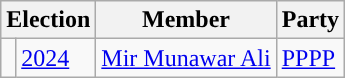<table class="wikitable">
<tr>
<th colspan="2">Election</th>
<th>Member</th>
<th>Party</th>
</tr>
<tr>
<td style="background-color: "></td>
<td><a href='#'>2024</a></td>
<td><a href='#'>Mir Munawar Ali</a></td>
<td><a href='#'>PPPP</a></td>
</tr>
</table>
